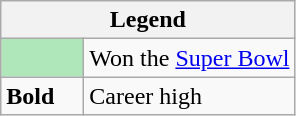<table class="wikitable mw-collapsible mw-collapsed">
<tr>
<th colspan="2">Legend</th>
</tr>
<tr>
<td style="background:#afe6ba; width:3em;"></td>
<td>Won the <a href='#'>Super Bowl</a></td>
</tr>
<tr>
<td><strong>Bold</strong></td>
<td>Career high</td>
</tr>
</table>
